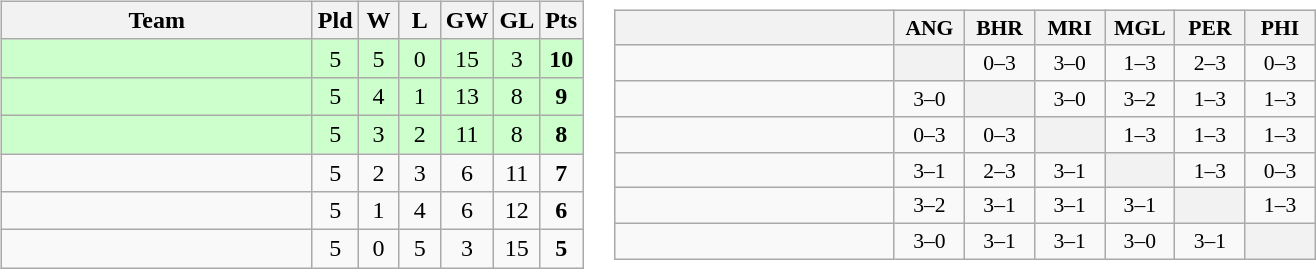<table>
<tr>
<td><br><table class="wikitable" style="text-align:center">
<tr>
<th width=200>Team</th>
<th width=20>Pld</th>
<th width=20>W</th>
<th width=20>L</th>
<th width=20>GW</th>
<th width=20>GL</th>
<th width=20>Pts</th>
</tr>
<tr bgcolor=ccffcc>
<td style="text-align:left;"></td>
<td>5</td>
<td>5</td>
<td>0</td>
<td>15</td>
<td>3</td>
<td><strong>10</strong></td>
</tr>
<tr bgcolor=ccffcc>
<td style="text-align:left;"></td>
<td>5</td>
<td>4</td>
<td>1</td>
<td>13</td>
<td>8</td>
<td><strong>9</strong></td>
</tr>
<tr bgcolor=ccffcc>
<td style="text-align:left;"></td>
<td>5</td>
<td>3</td>
<td>2</td>
<td>11</td>
<td>8</td>
<td><strong>8</strong></td>
</tr>
<tr>
<td style="text-align:left;"></td>
<td>5</td>
<td>2</td>
<td>3</td>
<td>6</td>
<td>11</td>
<td><strong>7</strong></td>
</tr>
<tr>
<td style="text-align:left;"></td>
<td>5</td>
<td>1</td>
<td>4</td>
<td>6</td>
<td>12</td>
<td><strong>6</strong></td>
</tr>
<tr>
<td style="text-align:left;"></td>
<td>5</td>
<td>0</td>
<td>5</td>
<td>3</td>
<td>15</td>
<td><strong>5</strong></td>
</tr>
</table>
</td>
<td><br><table class="wikitable" style="text-align:center; font-size:90%">
<tr>
<th width="180"> </th>
<th width="40">ANG</th>
<th width="40">BHR</th>
<th width="40">MRI</th>
<th width="40">MGL</th>
<th width="40">PER</th>
<th width="40">PHI</th>
</tr>
<tr>
<td style="text-align:left;"></td>
<th></th>
<td>0–3</td>
<td>3–0</td>
<td>1–3</td>
<td>2–3</td>
<td>0–3</td>
</tr>
<tr>
<td style="text-align:left;"></td>
<td>3–0</td>
<th></th>
<td>3–0</td>
<td>3–2</td>
<td>1–3</td>
<td>1–3</td>
</tr>
<tr>
<td style="text-align:left;"></td>
<td>0–3</td>
<td>0–3</td>
<th></th>
<td>1–3</td>
<td>1–3</td>
<td>1–3</td>
</tr>
<tr>
<td style="text-align:left;"></td>
<td>3–1</td>
<td>2–3</td>
<td>3–1</td>
<th></th>
<td>1–3</td>
<td>0–3</td>
</tr>
<tr>
<td style="text-align:left;"></td>
<td>3–2</td>
<td>3–1</td>
<td>3–1</td>
<td>3–1</td>
<th></th>
<td>1–3</td>
</tr>
<tr>
<td style="text-align:left;"></td>
<td>3–0</td>
<td>3–1</td>
<td>3–1</td>
<td>3–0</td>
<td>3–1</td>
<th></th>
</tr>
</table>
</td>
</tr>
</table>
